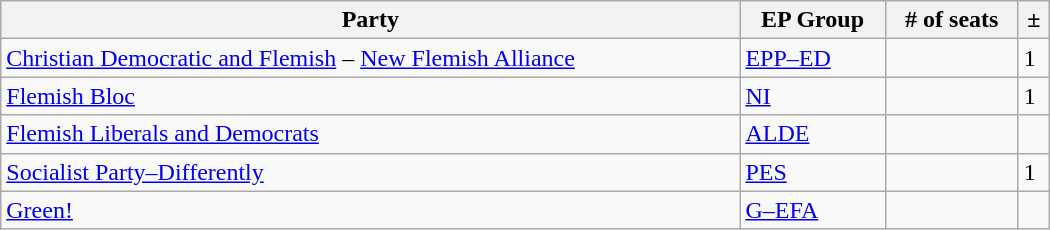<table class="wikitable" style="width:700px;">
<tr>
<th>Party</th>
<th>EP Group</th>
<th># of seats</th>
<th>±</th>
</tr>
<tr>
<td> <a href='#'>Christian Democratic and Flemish</a> –  <a href='#'>New Flemish Alliance</a></td>
<td> <a href='#'>EPP–ED</a></td>
<td></td>
<td> 1</td>
</tr>
<tr>
<td> <a href='#'>Flemish Bloc</a></td>
<td> <a href='#'>NI</a></td>
<td></td>
<td> 1</td>
</tr>
<tr>
<td> <a href='#'>Flemish Liberals and Democrats</a></td>
<td> <a href='#'>ALDE</a></td>
<td></td>
<td></td>
</tr>
<tr>
<td> <a href='#'>Socialist Party–Differently</a></td>
<td> <a href='#'>PES</a></td>
<td></td>
<td> 1</td>
</tr>
<tr>
<td> <a href='#'>Green!</a></td>
<td> <a href='#'>G–EFA</a></td>
<td></td>
<td></td>
</tr>
</table>
